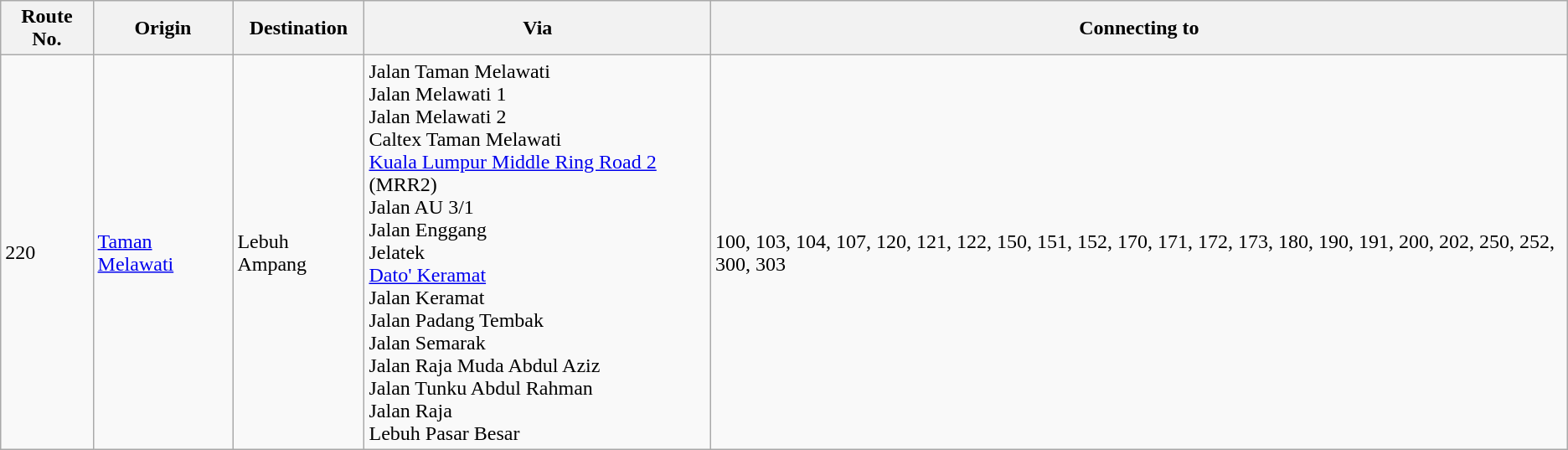<table class="wikitable">
<tr>
<th>Route No.</th>
<th>Origin</th>
<th>Destination</th>
<th>Via</th>
<th>Connecting to</th>
</tr>
<tr>
<td>220</td>
<td><a href='#'>Taman Melawati</a></td>
<td>Lebuh Ampang</td>
<td>Jalan Taman Melawati <br> Jalan Melawati  1 <br> Jalan Melawati 2 <br> Caltex Taman Melawati <br> <a href='#'>Kuala Lumpur Middle Ring Road 2</a> (MRR2) <br> Jalan AU 3/1 <br> Jalan Enggang <br>  Jelatek <br>  <a href='#'>Dato' Keramat</a> <br> Jalan Keramat <br> Jalan Padang Tembak  <br> Jalan Semarak <br> Jalan Raja Muda Abdul Aziz <br> Jalan Tunku Abdul Rahman <br> Jalan Raja <br> Lebuh Pasar Besar</td>
<td>100, 103, 104, 107, 120, 121, 122, 150, 151, 152, 170, 171, 172, 173, 180, 190, 191, 200, 202, 250, 252, 300, 303</td>
</tr>
</table>
